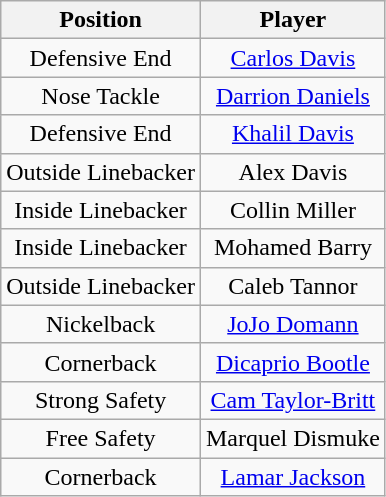<table class="wikitable" style="text-align: center;">
<tr>
<th>Position</th>
<th>Player</th>
</tr>
<tr>
<td>Defensive End</td>
<td><a href='#'>Carlos Davis</a></td>
</tr>
<tr>
<td>Nose Tackle</td>
<td><a href='#'>Darrion Daniels</a></td>
</tr>
<tr>
<td>Defensive End</td>
<td><a href='#'>Khalil Davis</a></td>
</tr>
<tr>
<td>Outside Linebacker</td>
<td>Alex Davis</td>
</tr>
<tr>
<td>Inside Linebacker</td>
<td>Collin Miller</td>
</tr>
<tr>
<td>Inside Linebacker</td>
<td>Mohamed Barry</td>
</tr>
<tr>
<td>Outside Linebacker</td>
<td>Caleb Tannor</td>
</tr>
<tr>
<td>Nickelback</td>
<td><a href='#'>JoJo Domann</a></td>
</tr>
<tr>
<td>Cornerback</td>
<td><a href='#'>Dicaprio Bootle</a></td>
</tr>
<tr>
<td>Strong Safety</td>
<td><a href='#'>Cam Taylor-Britt</a></td>
</tr>
<tr>
<td>Free Safety</td>
<td>Marquel Dismuke</td>
</tr>
<tr>
<td>Cornerback</td>
<td><a href='#'>Lamar Jackson</a></td>
</tr>
</table>
